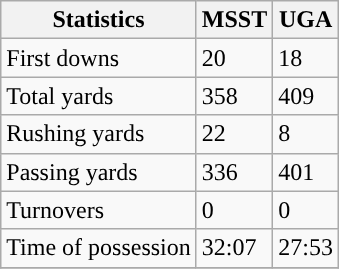<table class="wikitable" style="float: left;">
<tr>
<th>Statistics</th>
<th>MSST</th>
<th>UGA</th>
</tr>
<tr>
<td>First downs</td>
<td>20</td>
<td>18</td>
</tr>
<tr>
<td>Total yards</td>
<td>358</td>
<td>409</td>
</tr>
<tr>
<td>Rushing yards</td>
<td>22</td>
<td>8</td>
</tr>
<tr>
<td>Passing yards</td>
<td>336</td>
<td>401</td>
</tr>
<tr>
<td>Turnovers</td>
<td>0</td>
<td>0</td>
</tr>
<tr>
<td>Time of possession</td>
<td>32:07</td>
<td>27:53</td>
</tr>
<tr>
</tr>
</table>
